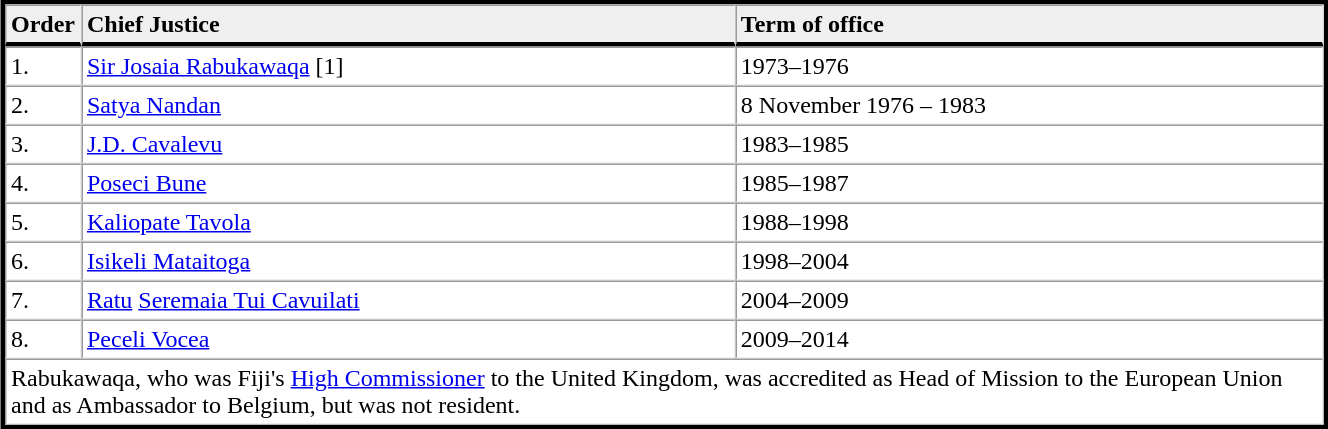<table table width="70%" border="1" align="center" cellpadding=3 cellspacing=0 style="margin:5px; border:3px solid;">
<tr>
<td td width="5%" style="border-bottom:3px solid; background:#efefef;"><strong>Order</strong></td>
<td td width="50%" style="border-bottom:3px solid; background:#efefef;"><strong>Chief Justice</strong></td>
<td td width="45%" style="border-bottom:3px solid; background:#efefef;"><strong>Term of office</strong></td>
</tr>
<tr>
<td>1.</td>
<td><a href='#'>Sir Josaia Rabukawaqa</a> [1]</td>
<td>1973–1976</td>
</tr>
<tr>
<td>2.</td>
<td><a href='#'>Satya Nandan</a></td>
<td>8 November 1976 – 1983</td>
</tr>
<tr>
<td>3.</td>
<td><a href='#'>J.D. Cavalevu</a></td>
<td>1983–1985</td>
</tr>
<tr>
<td>4.</td>
<td><a href='#'>Poseci Bune</a></td>
<td>1985–1987</td>
</tr>
<tr>
<td>5.</td>
<td><a href='#'>Kaliopate Tavola</a></td>
<td>1988–1998</td>
</tr>
<tr>
<td>6.</td>
<td><a href='#'>Isikeli Mataitoga</a></td>
<td>1998–2004</td>
</tr>
<tr>
<td>7.</td>
<td><a href='#'>Ratu</a> <a href='#'>Seremaia Tui Cavuilati</a></td>
<td>2004–2009</td>
</tr>
<tr>
<td>8.</td>
<td><a href='#'>Peceli Vocea</a></td>
<td>2009–2014</td>
</tr>
<tr>
<td colspan=3>Rabukawaqa, who was Fiji's <a href='#'>High Commissioner</a> to the United Kingdom, was accredited as Head of Mission to the European Union and as Ambassador to Belgium, but was not resident.</td>
</tr>
</table>
